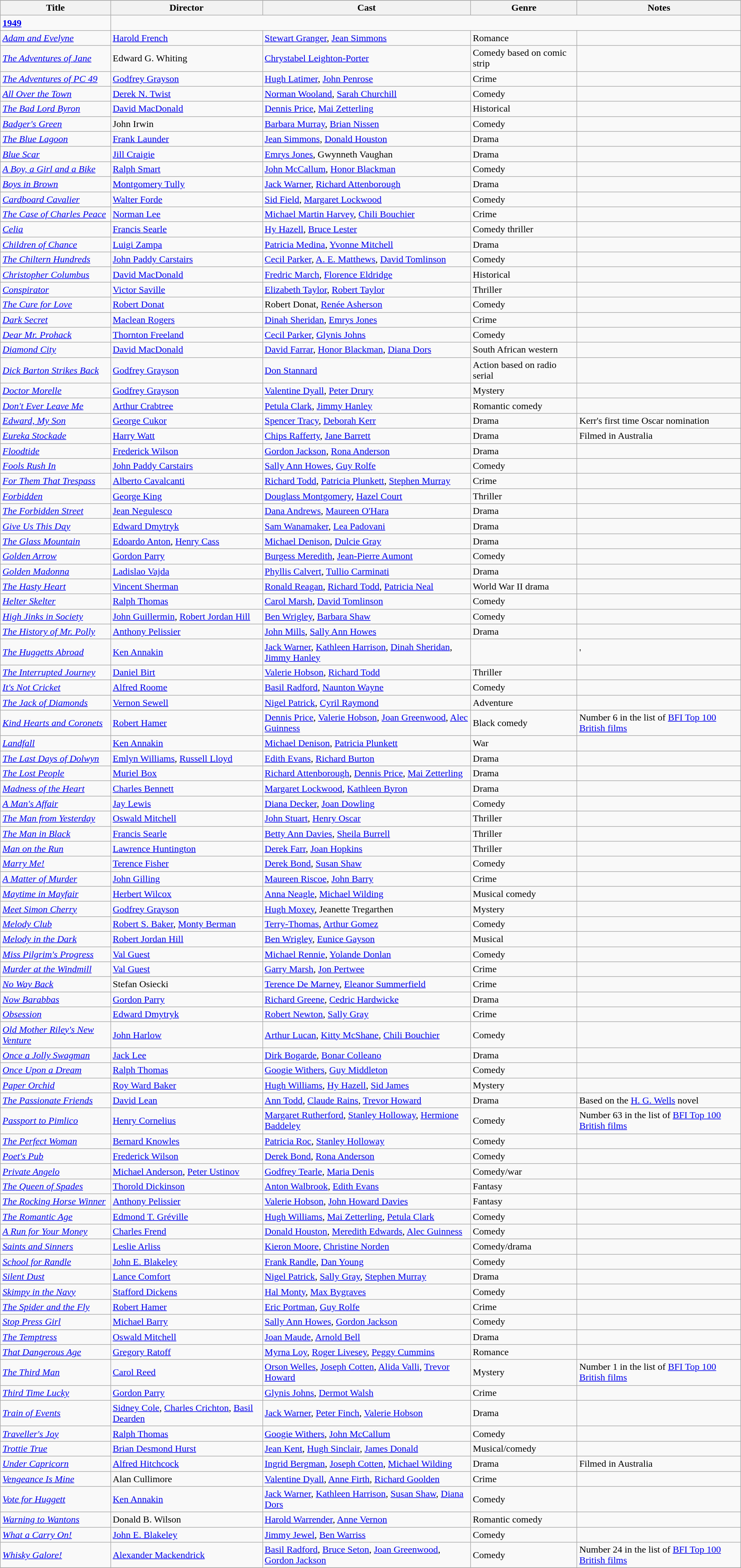<table class="wikitable">
<tr>
</tr>
<tr>
<th>Title</th>
<th>Director</th>
<th>Cast</th>
<th>Genre</th>
<th>Notes</th>
</tr>
<tr>
<td><strong><a href='#'>1949</a></strong></td>
</tr>
<tr>
<td><em><a href='#'>Adam and Evelyne</a></em></td>
<td><a href='#'>Harold French</a></td>
<td><a href='#'>Stewart Granger</a>, <a href='#'>Jean Simmons</a></td>
<td>Romance</td>
<td></td>
</tr>
<tr>
<td><em><a href='#'>The Adventures of Jane</a></em></td>
<td>Edward G. Whiting</td>
<td><a href='#'>Chrystabel Leighton-Porter</a></td>
<td>Comedy based on comic strip</td>
<td></td>
</tr>
<tr>
<td><em><a href='#'>The Adventures of PC 49</a></em></td>
<td><a href='#'>Godfrey Grayson</a></td>
<td><a href='#'>Hugh Latimer</a>, <a href='#'>John Penrose</a></td>
<td>Crime</td>
<td></td>
</tr>
<tr>
<td><em><a href='#'>All Over the Town</a></em></td>
<td><a href='#'>Derek N. Twist</a></td>
<td><a href='#'>Norman Wooland</a>, <a href='#'>Sarah Churchill</a></td>
<td>Comedy</td>
<td></td>
</tr>
<tr>
<td><em><a href='#'>The Bad Lord Byron</a></em></td>
<td><a href='#'>David MacDonald</a></td>
<td><a href='#'>Dennis Price</a>, <a href='#'>Mai Zetterling</a></td>
<td>Historical</td>
<td></td>
</tr>
<tr>
<td><em><a href='#'>Badger's Green</a></em></td>
<td>John Irwin</td>
<td><a href='#'>Barbara Murray</a>, <a href='#'>Brian Nissen</a></td>
<td>Comedy</td>
<td></td>
</tr>
<tr>
<td><em><a href='#'>The Blue Lagoon</a></em></td>
<td><a href='#'>Frank Launder</a></td>
<td><a href='#'>Jean Simmons</a>, <a href='#'>Donald Houston</a></td>
<td>Drama</td>
<td></td>
</tr>
<tr>
<td><em><a href='#'>Blue Scar</a></em></td>
<td><a href='#'>Jill Craigie</a></td>
<td><a href='#'>Emrys Jones</a>, Gwynneth Vaughan</td>
<td>Drama</td>
<td></td>
</tr>
<tr>
<td><em><a href='#'>A Boy, a Girl and a Bike</a></em></td>
<td><a href='#'>Ralph Smart</a></td>
<td><a href='#'>John McCallum</a>, <a href='#'>Honor Blackman</a></td>
<td>Comedy</td>
<td></td>
</tr>
<tr>
<td><em><a href='#'>Boys in Brown</a></em></td>
<td><a href='#'>Montgomery Tully</a></td>
<td><a href='#'>Jack Warner</a>, <a href='#'>Richard Attenborough</a></td>
<td>Drama</td>
<td></td>
</tr>
<tr>
<td><em><a href='#'>Cardboard Cavalier</a></em></td>
<td><a href='#'>Walter Forde</a></td>
<td><a href='#'>Sid Field</a>, <a href='#'>Margaret Lockwood</a></td>
<td>Comedy</td>
<td></td>
</tr>
<tr>
<td><em><a href='#'>The Case of Charles Peace</a></em></td>
<td><a href='#'>Norman Lee</a></td>
<td><a href='#'>Michael Martin Harvey</a>, <a href='#'>Chili Bouchier</a></td>
<td>Crime</td>
<td></td>
</tr>
<tr>
<td><em><a href='#'>Celia</a></em></td>
<td><a href='#'>Francis Searle</a></td>
<td><a href='#'>Hy Hazell</a>, <a href='#'>Bruce Lester</a></td>
<td>Comedy thriller</td>
<td></td>
</tr>
<tr>
<td><em><a href='#'>Children of Chance</a></em></td>
<td><a href='#'>Luigi Zampa</a></td>
<td><a href='#'>Patricia Medina</a>, <a href='#'>Yvonne Mitchell</a></td>
<td>Drama</td>
<td></td>
</tr>
<tr>
<td><em><a href='#'>The Chiltern Hundreds</a></em></td>
<td><a href='#'>John Paddy Carstairs</a></td>
<td><a href='#'>Cecil Parker</a>, <a href='#'>A. E. Matthews</a>, <a href='#'>David Tomlinson</a></td>
<td>Comedy</td>
<td></td>
</tr>
<tr>
<td><em><a href='#'>Christopher Columbus</a></em></td>
<td><a href='#'>David MacDonald</a></td>
<td><a href='#'>Fredric March</a>, <a href='#'>Florence Eldridge</a></td>
<td>Historical</td>
<td></td>
</tr>
<tr>
<td><em><a href='#'>Conspirator</a></em></td>
<td><a href='#'>Victor Saville</a></td>
<td><a href='#'>Elizabeth Taylor</a>, <a href='#'>Robert Taylor</a></td>
<td>Thriller</td>
<td></td>
</tr>
<tr>
<td><em><a href='#'>The Cure for Love</a></em></td>
<td><a href='#'>Robert Donat</a></td>
<td>Robert Donat, <a href='#'>Renée Asherson</a></td>
<td>Comedy</td>
<td></td>
</tr>
<tr>
<td><em><a href='#'>Dark Secret</a></em></td>
<td><a href='#'>Maclean Rogers</a></td>
<td><a href='#'>Dinah Sheridan</a>, <a href='#'>Emrys Jones</a></td>
<td>Crime</td>
<td></td>
</tr>
<tr>
<td><em><a href='#'>Dear Mr. Prohack</a></em></td>
<td><a href='#'>Thornton Freeland</a></td>
<td><a href='#'>Cecil Parker</a>, <a href='#'>Glynis Johns</a></td>
<td>Comedy</td>
<td></td>
</tr>
<tr>
<td><em><a href='#'>Diamond City</a></em></td>
<td><a href='#'>David MacDonald</a></td>
<td><a href='#'>David Farrar</a>, <a href='#'>Honor Blackman</a>, <a href='#'>Diana Dors</a></td>
<td>South African western</td>
<td></td>
</tr>
<tr>
<td><em><a href='#'>Dick Barton Strikes Back</a></em></td>
<td><a href='#'>Godfrey Grayson</a></td>
<td><a href='#'>Don Stannard</a></td>
<td>Action based on radio serial</td>
<td></td>
</tr>
<tr>
<td><em><a href='#'>Doctor Morelle</a></em></td>
<td><a href='#'>Godfrey Grayson</a></td>
<td><a href='#'>Valentine Dyall</a>, <a href='#'>Peter Drury</a></td>
<td>Mystery</td>
<td></td>
</tr>
<tr>
<td><em><a href='#'>Don't Ever Leave Me</a></em></td>
<td><a href='#'>Arthur Crabtree</a></td>
<td><a href='#'>Petula Clark</a>, <a href='#'>Jimmy Hanley</a></td>
<td>Romantic comedy</td>
<td></td>
</tr>
<tr>
<td><em><a href='#'>Edward, My Son</a></em></td>
<td><a href='#'>George Cukor</a></td>
<td><a href='#'>Spencer Tracy</a>, <a href='#'>Deborah Kerr</a></td>
<td>Drama</td>
<td>Kerr's first time Oscar nomination</td>
</tr>
<tr>
<td><em><a href='#'>Eureka Stockade</a></em></td>
<td><a href='#'>Harry Watt</a></td>
<td><a href='#'>Chips Rafferty</a>, <a href='#'>Jane Barrett</a></td>
<td>Drama</td>
<td>Filmed in Australia</td>
</tr>
<tr>
<td><em><a href='#'>Floodtide</a></em></td>
<td><a href='#'>Frederick Wilson</a></td>
<td><a href='#'>Gordon Jackson</a>, <a href='#'>Rona Anderson</a></td>
<td>Drama</td>
<td></td>
</tr>
<tr>
<td><em><a href='#'>Fools Rush In</a></em></td>
<td><a href='#'>John Paddy Carstairs</a></td>
<td><a href='#'>Sally Ann Howes</a>, <a href='#'>Guy Rolfe</a></td>
<td>Comedy</td>
<td></td>
</tr>
<tr>
<td><em><a href='#'>For Them That Trespass</a></em></td>
<td><a href='#'>Alberto Cavalcanti</a></td>
<td><a href='#'>Richard Todd</a>, <a href='#'>Patricia Plunkett</a>, <a href='#'>Stephen Murray</a></td>
<td>Crime</td>
<td></td>
</tr>
<tr>
<td><em><a href='#'>Forbidden</a></em></td>
<td><a href='#'>George King</a></td>
<td><a href='#'>Douglass Montgomery</a>, <a href='#'>Hazel Court</a></td>
<td>Thriller</td>
<td></td>
</tr>
<tr>
<td><em><a href='#'>The Forbidden Street</a></em></td>
<td><a href='#'>Jean Negulesco</a></td>
<td><a href='#'>Dana Andrews</a>, <a href='#'>Maureen O'Hara</a></td>
<td>Drama</td>
<td></td>
</tr>
<tr>
<td><em><a href='#'>Give Us This Day</a></em></td>
<td><a href='#'>Edward Dmytryk</a></td>
<td><a href='#'>Sam Wanamaker</a>, <a href='#'>Lea Padovani</a></td>
<td>Drama</td>
<td></td>
</tr>
<tr>
<td><em><a href='#'>The Glass Mountain</a></em></td>
<td><a href='#'>Edoardo Anton</a>, <a href='#'>Henry Cass</a></td>
<td><a href='#'>Michael Denison</a>, <a href='#'>Dulcie Gray</a></td>
<td>Drama</td>
<td></td>
</tr>
<tr>
<td><em><a href='#'>Golden Arrow</a></em></td>
<td><a href='#'>Gordon Parry</a></td>
<td><a href='#'>Burgess Meredith</a>, <a href='#'>Jean-Pierre Aumont</a></td>
<td>Comedy</td>
<td></td>
</tr>
<tr>
<td><em><a href='#'>Golden Madonna</a></em></td>
<td><a href='#'>Ladislao Vajda</a></td>
<td><a href='#'>Phyllis Calvert</a>, <a href='#'>Tullio Carminati</a></td>
<td>Drama</td>
<td></td>
</tr>
<tr>
<td><em><a href='#'>The Hasty Heart</a></em></td>
<td><a href='#'>Vincent Sherman</a></td>
<td><a href='#'>Ronald Reagan</a>, <a href='#'>Richard Todd</a>, <a href='#'>Patricia Neal</a></td>
<td>World War II drama</td>
<td></td>
</tr>
<tr>
<td><em><a href='#'>Helter Skelter</a></em></td>
<td><a href='#'>Ralph Thomas</a></td>
<td><a href='#'>Carol Marsh</a>, <a href='#'>David Tomlinson</a></td>
<td>Comedy</td>
<td></td>
</tr>
<tr>
<td><em><a href='#'>High Jinks in Society</a></em></td>
<td><a href='#'>John Guillermin</a>, <a href='#'>Robert Jordan Hill</a></td>
<td><a href='#'>Ben Wrigley</a>, <a href='#'>Barbara Shaw</a></td>
<td>Comedy</td>
<td></td>
</tr>
<tr>
<td><em><a href='#'>The History of Mr. Polly</a></em></td>
<td><a href='#'>Anthony Pelissier</a></td>
<td><a href='#'>John Mills</a>, <a href='#'>Sally Ann Howes</a></td>
<td>Drama</td>
<td></td>
</tr>
<tr>
<td><em><a href='#'>The Huggetts Abroad</a></em></td>
<td><a href='#'>Ken Annakin</a></td>
<td><a href='#'>Jack Warner</a>, <a href='#'>Kathleen Harrison</a>, <a href='#'>Dinah Sheridan</a>, <a href='#'>Jimmy Hanley</a></td>
<td Comedy></td>
<td>'</td>
</tr>
<tr>
<td><em><a href='#'>The Interrupted Journey</a></em></td>
<td><a href='#'>Daniel Birt</a></td>
<td><a href='#'>Valerie Hobson</a>, <a href='#'>Richard Todd</a></td>
<td>Thriller</td>
<td></td>
</tr>
<tr>
<td><em><a href='#'>It's Not Cricket</a></em></td>
<td><a href='#'>Alfred Roome</a></td>
<td><a href='#'>Basil Radford</a>, <a href='#'>Naunton Wayne</a></td>
<td>Comedy</td>
<td></td>
</tr>
<tr>
<td><em><a href='#'>The Jack of Diamonds</a></em></td>
<td><a href='#'>Vernon Sewell</a></td>
<td><a href='#'>Nigel Patrick</a>, <a href='#'>Cyril Raymond</a></td>
<td>Adventure</td>
<td></td>
</tr>
<tr>
<td><em><a href='#'>Kind Hearts and Coronets</a></em></td>
<td><a href='#'>Robert Hamer</a></td>
<td><a href='#'>Dennis Price</a>, <a href='#'>Valerie Hobson</a>, <a href='#'>Joan Greenwood</a>, <a href='#'>Alec Guinness</a></td>
<td>Black comedy</td>
<td>Number 6 in the list of <a href='#'>BFI Top 100 British films</a></td>
</tr>
<tr>
<td><em><a href='#'>Landfall</a></em></td>
<td><a href='#'>Ken Annakin</a></td>
<td><a href='#'>Michael Denison</a>, <a href='#'>Patricia Plunkett</a></td>
<td>War</td>
<td></td>
</tr>
<tr>
<td><em><a href='#'>The Last Days of Dolwyn</a></em></td>
<td><a href='#'>Emlyn Williams</a>, <a href='#'>Russell Lloyd</a></td>
<td><a href='#'>Edith Evans</a>, <a href='#'>Richard Burton</a></td>
<td>Drama</td>
<td></td>
</tr>
<tr>
<td><em><a href='#'>The Lost People</a></em></td>
<td><a href='#'>Muriel Box</a></td>
<td><a href='#'>Richard Attenborough</a>, <a href='#'>Dennis Price</a>, <a href='#'>Mai Zetterling</a></td>
<td>Drama</td>
<td></td>
</tr>
<tr>
<td><em><a href='#'>Madness of the Heart</a></em></td>
<td><a href='#'>Charles Bennett</a></td>
<td><a href='#'>Margaret Lockwood</a>, <a href='#'>Kathleen Byron</a></td>
<td>Drama</td>
<td></td>
</tr>
<tr>
<td><em><a href='#'>A Man's Affair</a></em></td>
<td><a href='#'>Jay Lewis</a></td>
<td><a href='#'>Diana Decker</a>, <a href='#'>Joan Dowling</a></td>
<td>Comedy</td>
<td></td>
</tr>
<tr>
<td><em><a href='#'>The Man from Yesterday</a></em></td>
<td><a href='#'>Oswald Mitchell</a></td>
<td><a href='#'>John Stuart</a>, <a href='#'>Henry Oscar</a></td>
<td>Thriller</td>
<td></td>
</tr>
<tr>
<td><em><a href='#'>The Man in Black</a></em></td>
<td><a href='#'>Francis Searle</a></td>
<td><a href='#'>Betty Ann Davies</a>, <a href='#'>Sheila Burrell</a></td>
<td>Thriller</td>
<td></td>
</tr>
<tr>
<td><em><a href='#'>Man on the Run</a></em></td>
<td><a href='#'>Lawrence Huntington</a></td>
<td><a href='#'>Derek Farr</a>, <a href='#'>Joan Hopkins</a></td>
<td>Thriller</td>
<td></td>
</tr>
<tr>
<td><em><a href='#'>Marry Me!</a></em></td>
<td><a href='#'>Terence Fisher</a></td>
<td><a href='#'>Derek Bond</a>, <a href='#'>Susan Shaw</a></td>
<td>Comedy</td>
<td></td>
</tr>
<tr>
<td><em><a href='#'>A Matter of Murder</a></em></td>
<td><a href='#'>John Gilling</a></td>
<td><a href='#'>Maureen Riscoe</a>, <a href='#'>John Barry</a></td>
<td>Crime</td>
<td></td>
</tr>
<tr>
<td><em><a href='#'>Maytime in Mayfair</a></em></td>
<td><a href='#'>Herbert Wilcox</a></td>
<td><a href='#'>Anna Neagle</a>, <a href='#'>Michael Wilding</a></td>
<td>Musical comedy</td>
<td></td>
</tr>
<tr>
<td><em><a href='#'>Meet Simon Cherry</a></em></td>
<td><a href='#'>Godfrey Grayson</a></td>
<td><a href='#'>Hugh Moxey</a>, Jeanette Tregarthen</td>
<td>Mystery</td>
<td></td>
</tr>
<tr>
<td><em><a href='#'>Melody Club</a></em></td>
<td><a href='#'>Robert S. Baker</a>, <a href='#'>Monty Berman</a></td>
<td><a href='#'>Terry-Thomas</a>, <a href='#'>Arthur Gomez</a></td>
<td>Comedy</td>
<td></td>
</tr>
<tr>
<td><em><a href='#'>Melody in the Dark</a></em></td>
<td><a href='#'>Robert Jordan Hill</a></td>
<td><a href='#'>Ben Wrigley</a>, <a href='#'>Eunice Gayson</a></td>
<td>Musical</td>
<td></td>
</tr>
<tr>
<td><em><a href='#'>Miss Pilgrim's Progress</a></em></td>
<td><a href='#'>Val Guest</a></td>
<td><a href='#'>Michael Rennie</a>, <a href='#'>Yolande Donlan</a></td>
<td>Comedy</td>
<td></td>
</tr>
<tr>
<td><em><a href='#'>Murder at the Windmill</a></em></td>
<td><a href='#'>Val Guest</a></td>
<td><a href='#'>Garry Marsh</a>, <a href='#'>Jon Pertwee</a></td>
<td>Crime</td>
<td></td>
</tr>
<tr>
<td><em><a href='#'>No Way Back</a></em></td>
<td>Stefan Osiecki</td>
<td><a href='#'>Terence De Marney</a>, <a href='#'>Eleanor Summerfield</a></td>
<td>Crime</td>
<td></td>
</tr>
<tr>
<td><em><a href='#'>Now Barabbas</a></em></td>
<td><a href='#'>Gordon Parry</a></td>
<td><a href='#'>Richard Greene</a>, <a href='#'>Cedric Hardwicke</a></td>
<td>Drama</td>
<td></td>
</tr>
<tr>
<td><em><a href='#'>Obsession</a></em></td>
<td><a href='#'>Edward Dmytryk</a></td>
<td><a href='#'>Robert Newton</a>, <a href='#'>Sally Gray</a></td>
<td>Crime</td>
<td></td>
</tr>
<tr>
<td><em><a href='#'>Old Mother Riley's New Venture</a></em></td>
<td><a href='#'>John Harlow</a></td>
<td><a href='#'>Arthur Lucan</a>, <a href='#'>Kitty McShane</a>, <a href='#'>Chili Bouchier</a></td>
<td>Comedy</td>
<td></td>
</tr>
<tr>
<td><em><a href='#'>Once a Jolly Swagman</a></em></td>
<td><a href='#'>Jack Lee</a></td>
<td><a href='#'>Dirk Bogarde</a>, <a href='#'>Bonar Colleano</a></td>
<td>Drama</td>
<td></td>
</tr>
<tr>
<td><em><a href='#'>Once Upon a Dream</a></em></td>
<td><a href='#'>Ralph Thomas</a></td>
<td><a href='#'>Googie Withers</a>, <a href='#'>Guy Middleton</a></td>
<td>Comedy</td>
<td></td>
</tr>
<tr>
<td><em><a href='#'>Paper Orchid</a></em></td>
<td><a href='#'>Roy Ward Baker</a></td>
<td><a href='#'>Hugh Williams</a>, <a href='#'>Hy Hazell</a>, <a href='#'>Sid James</a></td>
<td>Mystery</td>
<td></td>
</tr>
<tr>
<td><em><a href='#'>The Passionate Friends</a></em></td>
<td><a href='#'>David Lean</a></td>
<td><a href='#'>Ann Todd</a>, <a href='#'>Claude Rains</a>, <a href='#'>Trevor Howard</a></td>
<td>Drama</td>
<td>Based on the <a href='#'>H. G. Wells</a> novel</td>
</tr>
<tr>
<td><em><a href='#'>Passport to Pimlico</a></em></td>
<td><a href='#'>Henry Cornelius</a></td>
<td><a href='#'>Margaret Rutherford</a>, <a href='#'>Stanley Holloway</a>, <a href='#'>Hermione Baddeley</a></td>
<td>Comedy</td>
<td>Number 63 in the list of <a href='#'>BFI Top 100 British films</a></td>
</tr>
<tr>
<td><em><a href='#'>The Perfect Woman</a></em></td>
<td><a href='#'>Bernard Knowles</a></td>
<td><a href='#'>Patricia Roc</a>, <a href='#'>Stanley Holloway</a></td>
<td>Comedy</td>
<td></td>
</tr>
<tr>
<td><em><a href='#'>Poet's Pub</a></em></td>
<td><a href='#'>Frederick Wilson</a></td>
<td><a href='#'>Derek Bond</a>, <a href='#'>Rona Anderson</a></td>
<td>Comedy</td>
<td></td>
</tr>
<tr>
<td><em><a href='#'>Private Angelo</a></em></td>
<td><a href='#'>Michael Anderson</a>, <a href='#'>Peter Ustinov</a></td>
<td><a href='#'>Godfrey Tearle</a>, <a href='#'>Maria Denis</a></td>
<td>Comedy/war</td>
<td></td>
</tr>
<tr>
<td><em><a href='#'>The Queen of Spades</a></em></td>
<td><a href='#'>Thorold Dickinson</a></td>
<td><a href='#'>Anton Walbrook</a>, <a href='#'>Edith Evans</a></td>
<td>Fantasy</td>
<td></td>
</tr>
<tr>
<td><em><a href='#'>The Rocking Horse Winner</a></em></td>
<td><a href='#'>Anthony Pelissier</a></td>
<td><a href='#'>Valerie Hobson</a>, <a href='#'>John Howard Davies</a></td>
<td>Fantasy</td>
<td></td>
</tr>
<tr>
<td><em><a href='#'>The Romantic Age</a></em></td>
<td><a href='#'>Edmond T. Gréville</a></td>
<td><a href='#'>Hugh Williams</a>, <a href='#'>Mai Zetterling</a>, <a href='#'>Petula Clark</a></td>
<td>Comedy</td>
<td></td>
</tr>
<tr>
<td><em><a href='#'>A Run for Your Money</a></em></td>
<td><a href='#'>Charles Frend</a></td>
<td><a href='#'>Donald Houston</a>, <a href='#'>Meredith Edwards</a>, <a href='#'>Alec Guinness</a></td>
<td>Comedy</td>
<td></td>
</tr>
<tr>
<td><em><a href='#'>Saints and Sinners</a></em></td>
<td><a href='#'>Leslie Arliss</a></td>
<td><a href='#'>Kieron Moore</a>, <a href='#'>Christine Norden</a></td>
<td>Comedy/drama</td>
<td></td>
</tr>
<tr>
<td><em><a href='#'>School for Randle</a></em></td>
<td><a href='#'>John E. Blakeley</a></td>
<td><a href='#'>Frank Randle</a>, <a href='#'>Dan Young</a></td>
<td>Comedy</td>
<td></td>
</tr>
<tr>
<td><em><a href='#'>Silent Dust</a></em></td>
<td><a href='#'>Lance Comfort</a></td>
<td><a href='#'>Nigel Patrick</a>, <a href='#'>Sally Gray</a>, <a href='#'>Stephen Murray</a></td>
<td>Drama</td>
<td></td>
</tr>
<tr>
<td><em><a href='#'>Skimpy in the Navy</a></em></td>
<td><a href='#'>Stafford Dickens</a></td>
<td><a href='#'>Hal Monty</a>, <a href='#'>Max Bygraves</a></td>
<td>Comedy</td>
<td></td>
</tr>
<tr>
<td><em><a href='#'>The Spider and the Fly</a></em></td>
<td><a href='#'>Robert Hamer</a></td>
<td><a href='#'>Eric Portman</a>, <a href='#'>Guy Rolfe</a></td>
<td>Crime</td>
<td></td>
</tr>
<tr>
<td><em><a href='#'>Stop Press Girl</a></em></td>
<td><a href='#'>Michael Barry</a></td>
<td><a href='#'>Sally Ann Howes</a>, <a href='#'>Gordon Jackson</a></td>
<td>Comedy</td>
<td></td>
</tr>
<tr>
<td><em><a href='#'>The Temptress</a></em></td>
<td><a href='#'>Oswald Mitchell</a></td>
<td><a href='#'>Joan Maude</a>, <a href='#'>Arnold Bell</a></td>
<td>Drama</td>
<td></td>
</tr>
<tr>
<td><em><a href='#'>That Dangerous Age</a></em></td>
<td><a href='#'>Gregory Ratoff</a></td>
<td><a href='#'>Myrna Loy</a>, <a href='#'>Roger Livesey</a>, <a href='#'>Peggy Cummins</a></td>
<td>Romance</td>
<td></td>
</tr>
<tr>
<td><em><a href='#'>The Third Man</a></em></td>
<td><a href='#'>Carol Reed</a></td>
<td><a href='#'>Orson Welles</a>, <a href='#'>Joseph Cotten</a>, <a href='#'>Alida Valli</a>, <a href='#'>Trevor Howard</a></td>
<td>Mystery</td>
<td>Number 1 in the list of <a href='#'>BFI Top 100 British films</a></td>
</tr>
<tr>
<td><em><a href='#'>Third Time Lucky</a></em></td>
<td><a href='#'>Gordon Parry</a></td>
<td><a href='#'>Glynis Johns</a>, <a href='#'>Dermot Walsh</a></td>
<td>Crime</td>
<td></td>
</tr>
<tr>
<td><em><a href='#'>Train of Events</a></em></td>
<td><a href='#'>Sidney Cole</a>, <a href='#'>Charles Crichton</a>, <a href='#'>Basil Dearden</a></td>
<td><a href='#'>Jack Warner</a>, <a href='#'>Peter Finch</a>, <a href='#'>Valerie Hobson</a></td>
<td>Drama</td>
<td></td>
</tr>
<tr>
<td><em><a href='#'>Traveller's Joy</a></em></td>
<td><a href='#'>Ralph Thomas</a></td>
<td><a href='#'>Googie Withers</a>, <a href='#'>John McCallum</a></td>
<td>Comedy</td>
<td></td>
</tr>
<tr>
<td><em><a href='#'>Trottie True</a></em></td>
<td><a href='#'>Brian Desmond Hurst</a></td>
<td><a href='#'>Jean Kent</a>, <a href='#'>Hugh Sinclair</a>, <a href='#'>James Donald</a></td>
<td>Musical/comedy</td>
<td></td>
</tr>
<tr>
<td><em><a href='#'>Under Capricorn</a></em></td>
<td><a href='#'>Alfred Hitchcock</a></td>
<td><a href='#'>Ingrid Bergman</a>, <a href='#'>Joseph Cotten</a>, <a href='#'>Michael Wilding</a></td>
<td>Drama</td>
<td>Filmed in Australia</td>
</tr>
<tr>
<td><em><a href='#'>Vengeance Is Mine</a></em></td>
<td>Alan Cullimore</td>
<td><a href='#'>Valentine Dyall</a>, <a href='#'>Anne Firth</a>, <a href='#'>Richard Goolden</a></td>
<td>Crime</td>
<td></td>
</tr>
<tr>
<td><em><a href='#'>Vote for Huggett</a></em></td>
<td><a href='#'>Ken Annakin</a></td>
<td><a href='#'>Jack Warner</a>, <a href='#'>Kathleen Harrison</a>, <a href='#'>Susan Shaw</a>, <a href='#'>Diana Dors</a></td>
<td>Comedy</td>
<td></td>
</tr>
<tr>
<td><em><a href='#'>Warning to Wantons</a></em></td>
<td>Donald B. Wilson</td>
<td><a href='#'>Harold Warrender</a>, <a href='#'>Anne Vernon</a></td>
<td>Romantic comedy</td>
<td></td>
</tr>
<tr>
<td><em><a href='#'>What a Carry On!</a></em></td>
<td><a href='#'>John E. Blakeley</a></td>
<td><a href='#'>Jimmy Jewel</a>, <a href='#'>Ben Warriss</a></td>
<td>Comedy</td>
<td></td>
</tr>
<tr>
<td><em><a href='#'>Whisky Galore!</a></em></td>
<td><a href='#'>Alexander Mackendrick</a></td>
<td><a href='#'>Basil Radford</a>, <a href='#'>Bruce Seton</a>, <a href='#'>Joan Greenwood</a>, <a href='#'>Gordon Jackson</a></td>
<td>Comedy</td>
<td>Number 24 in the list of <a href='#'>BFI Top 100 British films</a></td>
</tr>
<tr>
</tr>
</table>
